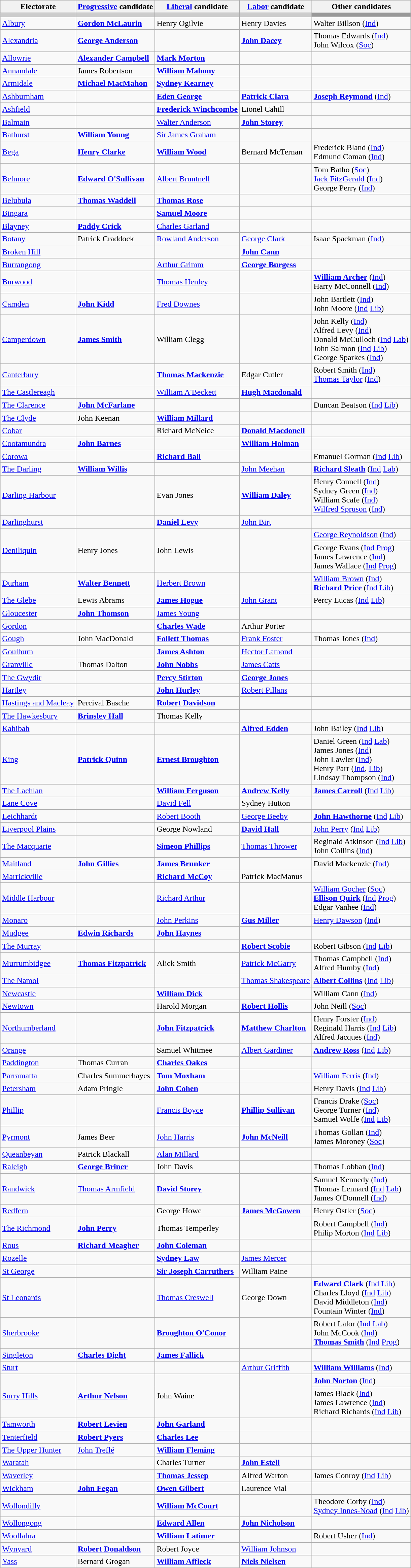<table class="wikitable">
<tr>
<th>Electorate</th>
<th><a href='#'>Progressive</a> candidate</th>
<th><a href='#'>Liberal</a> candidate</th>
<th><a href='#'>Labor</a> candidate</th>
<th>Other candidates</th>
</tr>
<tr bgcolor="#cccccc">
<td></td>
<td></td>
<td></td>
<td></td>
<td bgcolor="#999999"></td>
</tr>
<tr>
<td><a href='#'>Albury</a></td>
<td><strong><a href='#'>Gordon McLaurin</a></strong></td>
<td>Henry Ogilvie</td>
<td>Henry Davies</td>
<td>Walter Billson (<a href='#'>Ind</a>)</td>
</tr>
<tr>
<td><a href='#'>Alexandria</a></td>
<td><strong><a href='#'>George Anderson</a></strong></td>
<td></td>
<td><strong><a href='#'>John Dacey</a></strong></td>
<td>Thomas Edwards (<a href='#'>Ind</a>) <br> John Wilcox (<a href='#'>Soc</a>)</td>
</tr>
<tr>
<td><a href='#'>Allowrie</a></td>
<td><strong><a href='#'>Alexander Campbell</a></strong></td>
<td><strong><a href='#'>Mark Morton</a></strong></td>
<td></td>
<td></td>
</tr>
<tr>
<td><a href='#'>Annandale</a></td>
<td>James Robertson</td>
<td><strong><a href='#'>William Mahony</a></strong></td>
<td></td>
<td></td>
</tr>
<tr>
<td><a href='#'>Armidale</a></td>
<td><strong><a href='#'>Michael MacMahon</a></strong></td>
<td><strong><a href='#'>Sydney Kearney</a></strong></td>
<td></td>
<td></td>
</tr>
<tr>
<td><a href='#'>Ashburnham</a></td>
<td></td>
<td><strong><a href='#'>Eden George</a></strong></td>
<td><strong><a href='#'>Patrick Clara</a></strong></td>
<td><strong><a href='#'>Joseph Reymond</a></strong> (<a href='#'>Ind</a>)</td>
</tr>
<tr>
<td><a href='#'>Ashfield</a></td>
<td></td>
<td><strong><a href='#'>Frederick Winchcombe</a></strong></td>
<td>Lionel Cahill</td>
<td></td>
</tr>
<tr>
<td><a href='#'>Balmain</a></td>
<td></td>
<td><a href='#'>Walter Anderson</a></td>
<td><strong><a href='#'>John Storey</a></strong></td>
<td></td>
</tr>
<tr>
<td><a href='#'>Bathurst</a></td>
<td><strong><a href='#'>William Young</a></strong></td>
<td><a href='#'>Sir James Graham</a></td>
<td></td>
<td></td>
</tr>
<tr>
<td><a href='#'>Bega</a></td>
<td><strong><a href='#'>Henry Clarke</a></strong></td>
<td><strong><a href='#'>William Wood</a></strong></td>
<td>Bernard McTernan</td>
<td>Frederick Bland (<a href='#'>Ind</a>) <br> Edmund Coman (<a href='#'>Ind</a>)</td>
</tr>
<tr>
<td><a href='#'>Belmore</a></td>
<td><strong><a href='#'>Edward O'Sullivan</a></strong></td>
<td><a href='#'>Albert Bruntnell</a></td>
<td></td>
<td>Tom Batho (<a href='#'>Soc</a>) <br> <a href='#'>Jack FitzGerald</a> (<a href='#'>Ind</a>) <br> George Perry (<a href='#'>Ind</a>)</td>
</tr>
<tr>
<td><a href='#'>Belubula</a></td>
<td><strong><a href='#'>Thomas Waddell</a></strong></td>
<td><strong><a href='#'>Thomas Rose</a></strong></td>
<td></td>
<td></td>
</tr>
<tr>
<td><a href='#'>Bingara</a></td>
<td></td>
<td><strong><a href='#'>Samuel Moore</a></strong></td>
<td></td>
<td></td>
</tr>
<tr>
<td><a href='#'>Blayney</a></td>
<td><strong><a href='#'>Paddy Crick</a></strong></td>
<td><a href='#'>Charles Garland</a></td>
<td></td>
<td></td>
</tr>
<tr>
<td><a href='#'>Botany</a></td>
<td>Patrick Craddock</td>
<td><a href='#'>Rowland Anderson</a></td>
<td><a href='#'>George Clark</a></td>
<td>Isaac Spackman (<a href='#'>Ind</a>)</td>
</tr>
<tr>
<td><a href='#'>Broken Hill</a></td>
<td></td>
<td></td>
<td><strong><a href='#'>John Cann</a></strong></td>
<td></td>
</tr>
<tr>
<td><a href='#'>Burrangong</a></td>
<td></td>
<td><a href='#'>Arthur Grimm</a></td>
<td><strong><a href='#'>George Burgess</a></strong></td>
<td></td>
</tr>
<tr>
<td><a href='#'>Burwood</a></td>
<td></td>
<td><a href='#'>Thomas Henley</a></td>
<td></td>
<td><strong><a href='#'>William Archer</a></strong> (<a href='#'>Ind</a>) <br> Harry McConnell (<a href='#'>Ind</a>)</td>
</tr>
<tr>
<td><a href='#'>Camden</a></td>
<td><strong><a href='#'>John Kidd</a></strong></td>
<td><a href='#'>Fred Downes</a></td>
<td></td>
<td>John Bartlett (<a href='#'>Ind</a>) <br> John Moore (<a href='#'>Ind</a> <a href='#'>Lib</a>)</td>
</tr>
<tr>
<td><a href='#'>Camperdown</a></td>
<td><strong><a href='#'>James Smith</a></strong></td>
<td>William Clegg</td>
<td></td>
<td>John Kelly (<a href='#'>Ind</a>) <br> Alfred Levy (<a href='#'>Ind</a>) <br> Donald McCulloch (<a href='#'>Ind</a> <a href='#'>Lab</a>) <br> John Salmon (<a href='#'>Ind</a> <a href='#'>Lib</a>) <br> George Sparkes (<a href='#'>Ind</a>)</td>
</tr>
<tr>
<td><a href='#'>Canterbury</a></td>
<td></td>
<td><strong><a href='#'>Thomas Mackenzie</a></strong></td>
<td>Edgar Cutler</td>
<td>Robert Smith (<a href='#'>Ind</a>) <br> <a href='#'>Thomas Taylor</a> (<a href='#'>Ind</a>)</td>
</tr>
<tr>
<td><a href='#'>The Castlereagh</a></td>
<td></td>
<td><a href='#'>William A'Beckett</a></td>
<td><strong><a href='#'>Hugh Macdonald</a></strong></td>
<td></td>
</tr>
<tr>
<td><a href='#'>The Clarence</a></td>
<td><strong><a href='#'>John McFarlane</a></strong></td>
<td></td>
<td></td>
<td>Duncan Beatson (<a href='#'>Ind</a> <a href='#'>Lib</a>)</td>
</tr>
<tr>
<td><a href='#'>The Clyde</a></td>
<td>John Keenan</td>
<td><strong><a href='#'>William Millard</a></strong></td>
<td></td>
<td></td>
</tr>
<tr>
<td><a href='#'>Cobar</a></td>
<td></td>
<td>Richard McNeice</td>
<td><strong><a href='#'>Donald Macdonell</a></strong></td>
<td></td>
</tr>
<tr>
<td><a href='#'>Cootamundra</a></td>
<td><strong><a href='#'>John Barnes</a></strong></td>
<td></td>
<td><strong><a href='#'>William Holman</a></strong></td>
<td></td>
</tr>
<tr>
<td><a href='#'>Corowa</a></td>
<td></td>
<td><strong><a href='#'>Richard Ball</a></strong></td>
<td></td>
<td>Emanuel Gorman (<a href='#'>Ind</a> <a href='#'>Lib</a>)</td>
</tr>
<tr>
<td><a href='#'>The Darling</a></td>
<td><strong><a href='#'>William Willis</a></strong></td>
<td></td>
<td><a href='#'>John Meehan</a></td>
<td><strong><a href='#'>Richard Sleath</a></strong> (<a href='#'>Ind</a> <a href='#'>Lab</a>)</td>
</tr>
<tr>
<td><a href='#'>Darling Harbour</a></td>
<td></td>
<td>Evan Jones</td>
<td><strong><a href='#'>William Daley</a></strong></td>
<td>Henry Connell (<a href='#'>Ind</a>) <br> Sydney Green (<a href='#'>Ind</a>) <br> William Scafe (<a href='#'>Ind</a>) <br> <a href='#'>Wilfred Spruson</a> (<a href='#'>Ind</a>)</td>
</tr>
<tr>
<td><a href='#'>Darlinghurst</a></td>
<td></td>
<td><strong><a href='#'>Daniel Levy</a></strong></td>
<td><a href='#'>John Birt</a></td>
<td></td>
</tr>
<tr>
<td rowspan=2><a href='#'>Deniliquin</a></td>
<td rowspan=2>Henry Jones</td>
<td rowspan=2>John Lewis</td>
<td rowspan=2> </td>
<td><a href='#'>George Reynoldson</a> (<a href='#'>Ind</a>)</td>
</tr>
<tr>
<td>George Evans (<a href='#'>Ind</a> <a href='#'>Prog</a>) <br> James Lawrence (<a href='#'>Ind</a>) <br> James Wallace (<a href='#'>Ind</a> <a href='#'>Prog</a>)</td>
</tr>
<tr>
<td><a href='#'>Durham</a></td>
<td><strong><a href='#'>Walter Bennett</a></strong></td>
<td><a href='#'>Herbert Brown</a></td>
<td></td>
<td><a href='#'>William Brown</a> (<a href='#'>Ind</a>) <br> <strong><a href='#'>Richard Price</a></strong> (<a href='#'>Ind</a> <a href='#'>Lib</a>)</td>
</tr>
<tr>
<td><a href='#'>The Glebe</a></td>
<td>Lewis Abrams</td>
<td><strong><a href='#'>James Hogue</a></strong></td>
<td><a href='#'>John Grant</a></td>
<td>Percy Lucas (<a href='#'>Ind</a> <a href='#'>Lib</a>)</td>
</tr>
<tr>
<td><a href='#'>Gloucester</a></td>
<td><strong><a href='#'>John Thomson</a></strong></td>
<td><a href='#'>James Young</a></td>
<td></td>
<td></td>
</tr>
<tr>
<td><a href='#'>Gordon</a></td>
<td></td>
<td><strong><a href='#'>Charles Wade</a></strong></td>
<td>Arthur Porter</td>
<td></td>
</tr>
<tr>
<td><a href='#'>Gough</a></td>
<td>John MacDonald</td>
<td><strong><a href='#'>Follett Thomas</a></strong></td>
<td><a href='#'>Frank Foster</a></td>
<td>Thomas Jones (<a href='#'>Ind</a>)</td>
</tr>
<tr>
<td><a href='#'>Goulburn</a></td>
<td></td>
<td><strong><a href='#'>James Ashton</a></strong></td>
<td><a href='#'>Hector Lamond</a></td>
<td></td>
</tr>
<tr>
<td><a href='#'>Granville</a></td>
<td>Thomas Dalton</td>
<td><strong><a href='#'>John Nobbs</a></strong></td>
<td><a href='#'>James Catts</a></td>
<td></td>
</tr>
<tr>
<td><a href='#'>The Gwydir</a></td>
<td></td>
<td><strong><a href='#'>Percy Stirton</a></strong></td>
<td><strong><a href='#'>George Jones</a></strong></td>
<td></td>
</tr>
<tr>
<td><a href='#'>Hartley</a></td>
<td></td>
<td><strong><a href='#'>John Hurley</a></strong></td>
<td><a href='#'>Robert Pillans</a></td>
<td></td>
</tr>
<tr>
<td><a href='#'>Hastings and Macleay</a></td>
<td>Percival Basche</td>
<td><strong><a href='#'>Robert Davidson</a></strong></td>
<td></td>
<td></td>
</tr>
<tr>
<td><a href='#'>The Hawkesbury</a></td>
<td><strong><a href='#'>Brinsley Hall</a></strong></td>
<td>Thomas Kelly</td>
<td></td>
<td></td>
</tr>
<tr>
<td><a href='#'>Kahibah</a></td>
<td></td>
<td></td>
<td><strong><a href='#'>Alfred Edden</a></strong></td>
<td>John Bailey (<a href='#'>Ind</a> <a href='#'>Lib</a>)</td>
</tr>
<tr>
<td><a href='#'>King</a></td>
<td><strong><a href='#'>Patrick Quinn</a></strong></td>
<td><strong><a href='#'>Ernest Broughton</a></strong></td>
<td></td>
<td>Daniel Green (<a href='#'>Ind</a> <a href='#'>Lab</a>) <br> James Jones (<a href='#'>Ind</a>) <br> John Lawler (<a href='#'>Ind</a>) <br> Henry Parr (<a href='#'>Ind</a>, <a href='#'>Lib</a>) <br> Lindsay Thompson (<a href='#'>Ind</a>)</td>
</tr>
<tr>
<td><a href='#'>The Lachlan</a></td>
<td></td>
<td><strong><a href='#'>William Ferguson</a></strong></td>
<td><strong><a href='#'>Andrew Kelly</a></strong></td>
<td><strong><a href='#'>James Carroll</a></strong> (<a href='#'>Ind</a> <a href='#'>Lib</a>)</td>
</tr>
<tr>
<td><a href='#'>Lane Cove</a></td>
<td></td>
<td><a href='#'>David Fell</a></td>
<td>Sydney Hutton</td>
<td></td>
</tr>
<tr>
<td><a href='#'>Leichhardt</a></td>
<td></td>
<td><a href='#'>Robert Booth</a></td>
<td><a href='#'>George Beeby</a></td>
<td><strong><a href='#'>John Hawthorne</a></strong> (<a href='#'>Ind</a> <a href='#'>Lib</a>)</td>
</tr>
<tr>
<td><a href='#'>Liverpool Plains</a></td>
<td></td>
<td>George Nowland</td>
<td><strong><a href='#'>David Hall</a></strong></td>
<td><a href='#'>John Perry</a> (<a href='#'>Ind</a> <a href='#'>Lib</a>)</td>
</tr>
<tr>
<td><a href='#'>The Macquarie</a></td>
<td></td>
<td><strong><a href='#'>Simeon Phillips</a></strong></td>
<td><a href='#'>Thomas Thrower</a></td>
<td>Reginald Atkinson (<a href='#'>Ind</a> <a href='#'>Lib</a>) <br> John Collins (<a href='#'>Ind</a>)</td>
</tr>
<tr>
<td><a href='#'>Maitland</a></td>
<td><strong><a href='#'>John Gillies</a></strong></td>
<td><strong><a href='#'>James Brunker</a></strong></td>
<td></td>
<td>David Mackenzie (<a href='#'>Ind</a>)</td>
</tr>
<tr>
<td><a href='#'>Marrickville</a></td>
<td></td>
<td><strong><a href='#'>Richard McCoy</a></strong></td>
<td>Patrick MacManus</td>
<td></td>
</tr>
<tr>
<td><a href='#'>Middle Harbour</a></td>
<td></td>
<td><a href='#'>Richard Arthur</a></td>
<td></td>
<td><a href='#'>William Gocher</a> (<a href='#'>Soc</a>) <br> <strong><a href='#'>Ellison Quirk</a></strong> (<a href='#'>Ind</a> <a href='#'>Prog</a>) <br> Edgar Vanhee (<a href='#'>Ind</a>)</td>
</tr>
<tr>
<td><a href='#'>Monaro</a></td>
<td></td>
<td><a href='#'>John Perkins</a></td>
<td><strong><a href='#'>Gus Miller</a></strong></td>
<td><a href='#'>Henry Dawson</a> (<a href='#'>Ind</a>)</td>
</tr>
<tr>
<td><a href='#'>Mudgee</a></td>
<td><strong><a href='#'>Edwin Richards</a></strong></td>
<td><strong><a href='#'>John Haynes</a></strong></td>
<td></td>
<td></td>
</tr>
<tr>
<td><a href='#'>The Murray</a></td>
<td></td>
<td></td>
<td><strong><a href='#'>Robert Scobie</a></strong></td>
<td>Robert Gibson (<a href='#'>Ind</a> <a href='#'>Lib</a>)</td>
</tr>
<tr>
<td><a href='#'>Murrumbidgee</a></td>
<td><strong><a href='#'>Thomas Fitzpatrick</a></strong></td>
<td>Alick Smith</td>
<td><a href='#'>Patrick McGarry</a></td>
<td>Thomas Campbell (<a href='#'>Ind</a>) <br> Alfred Humby (<a href='#'>Ind</a>)</td>
</tr>
<tr>
<td><a href='#'>The Namoi</a></td>
<td></td>
<td></td>
<td><a href='#'>Thomas Shakespeare</a></td>
<td><strong><a href='#'>Albert Collins</a></strong> (<a href='#'>Ind</a> <a href='#'>Lib</a>)</td>
</tr>
<tr>
<td><a href='#'>Newcastle</a></td>
<td></td>
<td><strong><a href='#'>William Dick</a></strong></td>
<td></td>
<td>William Cann (<a href='#'>Ind</a>)</td>
</tr>
<tr>
<td><a href='#'>Newtown</a></td>
<td></td>
<td>Harold Morgan</td>
<td><strong><a href='#'>Robert Hollis</a></strong></td>
<td>John Neill (<a href='#'>Soc</a>)</td>
</tr>
<tr>
<td><a href='#'>Northumberland</a></td>
<td></td>
<td><strong><a href='#'>John Fitzpatrick</a></strong></td>
<td><strong><a href='#'>Matthew Charlton</a></strong></td>
<td>Henry Forster (<a href='#'>Ind</a>) <br> Reginald Harris (<a href='#'>Ind</a> <a href='#'>Lib</a>) <br> Alfred Jacques (<a href='#'>Ind</a>)</td>
</tr>
<tr>
<td><a href='#'>Orange</a></td>
<td></td>
<td>Samuel Whitmee</td>
<td><a href='#'>Albert Gardiner</a></td>
<td><strong><a href='#'>Andrew Ross</a></strong> (<a href='#'>Ind</a> <a href='#'>Lib</a>)</td>
</tr>
<tr>
<td><a href='#'>Paddington</a></td>
<td>Thomas Curran</td>
<td><strong><a href='#'>Charles Oakes</a></strong></td>
<td></td>
<td></td>
</tr>
<tr>
<td><a href='#'>Parramatta</a></td>
<td>Charles Summerhayes</td>
<td><strong><a href='#'>Tom Moxham</a></strong></td>
<td></td>
<td><a href='#'>William Ferris</a> (<a href='#'>Ind</a>)</td>
</tr>
<tr>
<td><a href='#'>Petersham</a></td>
<td>Adam Pringle</td>
<td><strong><a href='#'>John Cohen</a></strong></td>
<td></td>
<td>Henry Davis (<a href='#'>Ind</a> <a href='#'>Lib</a>)</td>
</tr>
<tr>
<td><a href='#'>Phillip</a></td>
<td></td>
<td><a href='#'>Francis Boyce</a></td>
<td><strong><a href='#'>Phillip Sullivan</a></strong></td>
<td>Francis Drake (<a href='#'>Soc</a>) <br> George Turner (<a href='#'>Ind</a>) <br> Samuel Wolfe (<a href='#'>Ind</a> <a href='#'>Lib</a>)</td>
</tr>
<tr>
<td><a href='#'>Pyrmont</a></td>
<td>James Beer</td>
<td><a href='#'>John Harris</a></td>
<td><strong><a href='#'>John McNeill</a></strong></td>
<td>Thomas Gollan (<a href='#'>Ind</a>) <br> James Moroney (<a href='#'>Soc</a>)</td>
</tr>
<tr>
<td><a href='#'>Queanbeyan</a></td>
<td>Patrick Blackall</td>
<td><a href='#'>Alan Millard</a></td>
<td></td>
<td></td>
</tr>
<tr>
<td><a href='#'>Raleigh</a></td>
<td><strong><a href='#'>George Briner</a></strong></td>
<td>John Davis</td>
<td></td>
<td>Thomas Lobban (<a href='#'>Ind</a>)</td>
</tr>
<tr>
<td><a href='#'>Randwick</a></td>
<td><a href='#'>Thomas Armfield</a></td>
<td><strong><a href='#'>David Storey</a></strong></td>
<td></td>
<td>Samuel Kennedy (<a href='#'>Ind</a>) <br> Thomas Lennard (<a href='#'>Ind</a> <a href='#'>Lab</a>) <br> James O'Donnell (<a href='#'>Ind</a>)</td>
</tr>
<tr>
<td><a href='#'>Redfern</a></td>
<td></td>
<td>George Howe</td>
<td><strong><a href='#'>James McGowen</a></strong></td>
<td>Henry Ostler (<a href='#'>Soc</a>)</td>
</tr>
<tr>
<td><a href='#'>The Richmond</a></td>
<td><strong><a href='#'>John Perry</a></strong></td>
<td>Thomas Temperley</td>
<td></td>
<td>Robert Campbell (<a href='#'>Ind</a>) <br> Philip Morton (<a href='#'>Ind</a> <a href='#'>Lib</a>)</td>
</tr>
<tr>
<td><a href='#'>Rous</a></td>
<td><strong><a href='#'>Richard Meagher</a></strong></td>
<td><strong><a href='#'>John Coleman</a></strong></td>
<td></td>
<td></td>
</tr>
<tr>
<td><a href='#'>Rozelle</a></td>
<td></td>
<td><strong><a href='#'>Sydney Law</a></strong></td>
<td><a href='#'>James Mercer</a></td>
<td></td>
</tr>
<tr>
<td><a href='#'>St George</a></td>
<td></td>
<td><strong><a href='#'>Sir Joseph Carruthers</a></strong></td>
<td>William Paine</td>
<td></td>
</tr>
<tr>
<td><a href='#'>St Leonards</a></td>
<td></td>
<td><a href='#'>Thomas Creswell</a></td>
<td>George Down</td>
<td><strong><a href='#'>Edward Clark</a></strong> (<a href='#'>Ind</a> <a href='#'>Lib</a>) <br> Charles Lloyd (<a href='#'>Ind</a> <a href='#'>Lib</a>) <br> David Middleton (<a href='#'>Ind</a>) <br> Fountain Winter (<a href='#'>Ind</a>)</td>
</tr>
<tr>
<td><a href='#'>Sherbrooke</a></td>
<td></td>
<td><strong><a href='#'>Broughton O'Conor</a></strong></td>
<td></td>
<td>Robert Lalor (<a href='#'>Ind</a> <a href='#'>Lab</a>) <br> John McCook (<a href='#'>Ind</a>) <br> <strong><a href='#'>Thomas Smith</a></strong> (<a href='#'>Ind</a> <a href='#'>Prog</a>)</td>
</tr>
<tr>
<td><a href='#'>Singleton</a></td>
<td><strong><a href='#'>Charles Dight</a></strong></td>
<td><strong><a href='#'>James Fallick</a></strong></td>
<td></td>
<td></td>
</tr>
<tr>
<td><a href='#'>Sturt</a></td>
<td></td>
<td></td>
<td><a href='#'>Arthur Griffith</a></td>
<td><strong><a href='#'>William Williams</a></strong> (<a href='#'>Ind</a>)</td>
</tr>
<tr>
<td rowspan=2><a href='#'>Surry Hills</a></td>
<td rowspan=2><strong><a href='#'>Arthur Nelson</a></strong></td>
<td rowspan=2>John Waine</td>
<td rowspan=2></td>
<td><strong><a href='#'>John Norton</a></strong> (<a href='#'>Ind</a>)</td>
</tr>
<tr>
<td>James Black (<a href='#'>Ind</a>) <br> James Lawrence (<a href='#'>Ind</a>) <br> Richard Richards (<a href='#'>Ind</a> <a href='#'>Lib</a>)</td>
</tr>
<tr>
<td><a href='#'>Tamworth</a></td>
<td><strong><a href='#'>Robert Levien</a></strong></td>
<td><strong><a href='#'>John Garland</a></strong></td>
<td></td>
<td></td>
</tr>
<tr>
<td><a href='#'>Tenterfield</a></td>
<td><strong><a href='#'>Robert Pyers</a></strong></td>
<td><strong><a href='#'>Charles Lee</a></strong></td>
<td></td>
<td></td>
</tr>
<tr>
<td><a href='#'>The Upper Hunter</a></td>
<td><a href='#'>John Treflé</a></td>
<td><strong><a href='#'>William Fleming</a></strong></td>
<td></td>
<td></td>
</tr>
<tr>
<td><a href='#'>Waratah</a></td>
<td></td>
<td>Charles Turner</td>
<td><strong><a href='#'>John Estell</a></strong></td>
<td></td>
</tr>
<tr>
<td><a href='#'>Waverley</a></td>
<td></td>
<td><strong><a href='#'>Thomas Jessep</a></strong></td>
<td>Alfred Warton</td>
<td>James Conroy (<a href='#'>Ind</a> <a href='#'>Lib</a>)</td>
</tr>
<tr>
<td><a href='#'>Wickham</a></td>
<td><strong><a href='#'>John Fegan</a></strong></td>
<td><strong><a href='#'>Owen Gilbert</a></strong></td>
<td>Laurence Vial</td>
<td></td>
</tr>
<tr>
<td><a href='#'>Wollondilly</a></td>
<td></td>
<td><strong><a href='#'>William McCourt</a></strong></td>
<td></td>
<td>Theodore Corby (<a href='#'>Ind</a>) <br> <a href='#'>Sydney Innes-Noad</a> (<a href='#'>Ind</a> <a href='#'>Lib</a>)</td>
</tr>
<tr>
<td><a href='#'>Wollongong</a></td>
<td></td>
<td><strong><a href='#'>Edward Allen</a></strong></td>
<td><strong><a href='#'>John Nicholson</a></strong></td>
<td></td>
</tr>
<tr>
<td><a href='#'>Woollahra</a></td>
<td></td>
<td><strong><a href='#'>William Latimer</a></strong></td>
<td></td>
<td>Robert Usher (<a href='#'>Ind</a>)</td>
</tr>
<tr>
<td><a href='#'>Wynyard</a></td>
<td><strong><a href='#'>Robert Donaldson</a></strong></td>
<td>Robert Joyce</td>
<td><a href='#'>William Johnson</a></td>
<td></td>
</tr>
<tr>
<td><a href='#'>Yass</a></td>
<td>Bernard Grogan</td>
<td><strong><a href='#'>William Affleck</a></strong></td>
<td><strong><a href='#'>Niels Nielsen</a></strong></td>
</tr>
</table>
